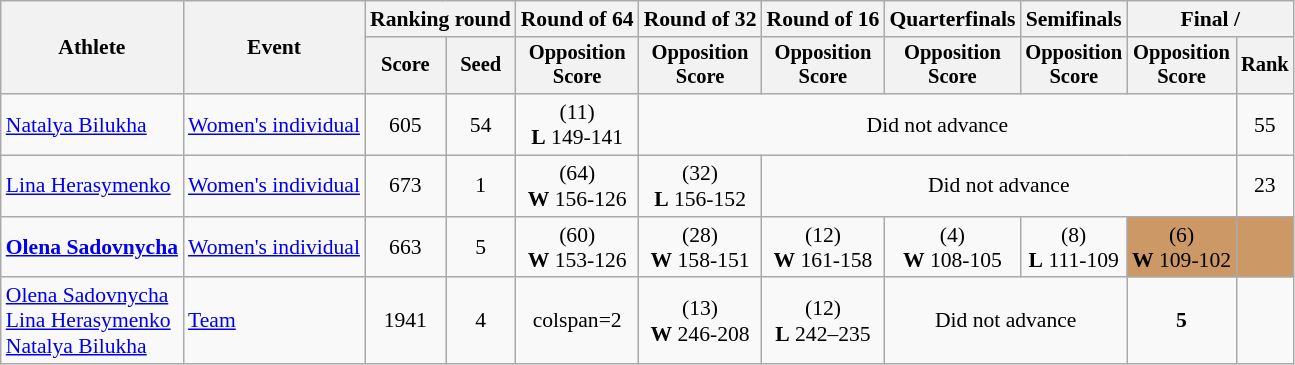<table class="wikitable" style="font-size:90%">
<tr>
<th rowspan="2">Athlete</th>
<th rowspan="2">Event</th>
<th colspan="2">Ranking round</th>
<th>Round of 64</th>
<th>Round of 32</th>
<th>Round of 16</th>
<th>Quarterfinals</th>
<th>Semifinals</th>
<th colspan="2">Final / </th>
</tr>
<tr style="font-size:95%">
<th>Score</th>
<th>Seed</th>
<th>Opposition<br>Score</th>
<th>Opposition<br>Score</th>
<th>Opposition<br>Score</th>
<th>Opposition<br>Score</th>
<th>Opposition<br>Score</th>
<th>Opposition<br>Score</th>
<th>Rank</th>
</tr>
<tr align=center>
<td align=left><a href='#'>Natalya Bilukha</a></td>
<td align=left><a href='#'>Women's individual</a></td>
<td>605</td>
<td>54</td>
<td> (11)<br><strong>L</strong> 149-141</td>
<td colspan=5>Did not advance</td>
<td>55</td>
</tr>
<tr align=center>
<td align=left><a href='#'>Lina Herasymenko</a></td>
<td align=left><a href='#'>Women's individual</a></td>
<td>673</td>
<td>1</td>
<td> (64)<br><strong>W</strong> 156-126</td>
<td> (32)<br><strong>L</strong> 156-152</td>
<td colspan=4>Did not advance</td>
<td>23</td>
</tr>
<tr align=center>
<td align=left><strong> <a href='#'>Olena Sadovnycha</a></strong></td>
<td align=left><a href='#'>Women's individual</a></td>
<td>663</td>
<td>5</td>
<td> (60)<br><strong>W</strong> 153-126</td>
<td> (28)<br><strong>W</strong> 158-151</td>
<td> (12)<br><strong>W</strong> 161-158</td>
<td> (4)<br><strong>W</strong> 108-105</td>
<td> (8)<br><strong>L</strong> 111-109</td>
<td align="center" bgcolor='cc9966'> (6)<br><strong>W</strong> 109-102</td>
<td align="center" bgcolor='cc9966'></td>
</tr>
<tr align=center>
<td align=left><a href='#'>Olena Sadovnycha</a><br><a href='#'>Lina Herasymenko</a><br><a href='#'>Natalya Bilukha</a></td>
<td align=left><a href='#'>Team</a></td>
<td>1941</td>
<td>4</td>
<td>colspan=2 </td>
<td> (13)<br><strong>W</strong> 246-208</td>
<td> (12)<br><strong>L</strong> 242–235</td>
<td colspan=2>Did not advance</td>
<td><strong>5</strong></td>
</tr>
</table>
